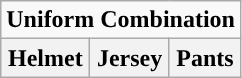<table class="wikitable">
<tr>
<td align="center" Colspan="3"><strong>Uniform Combination</strong></td>
</tr>
<tr align="center">
<th>Helmet</th>
<th>Jersey</th>
<th>Pants</th>
</tr>
</table>
